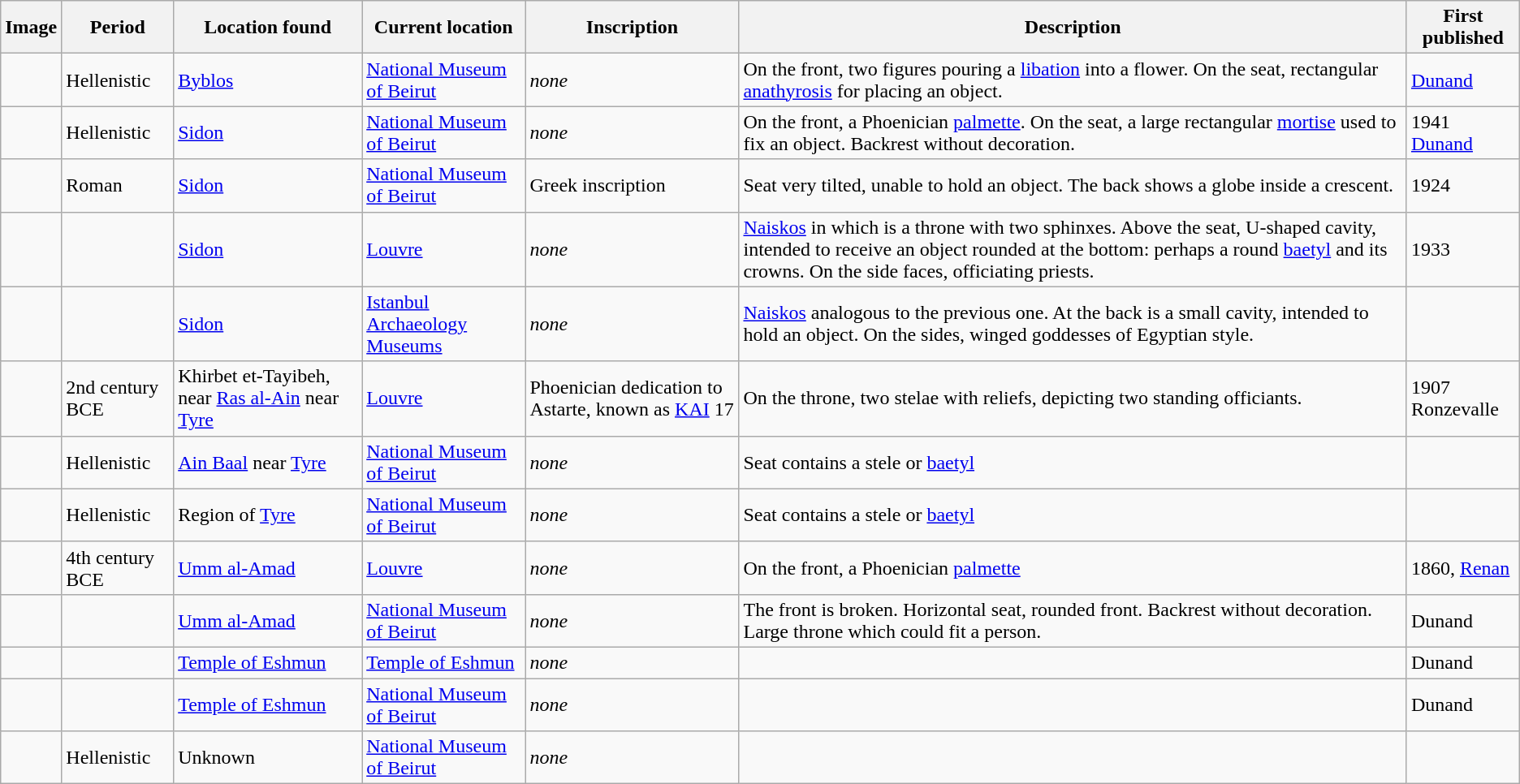<table class="wikitable sortable">
<tr>
<th>Image</th>
<th>Period</th>
<th>Location found</th>
<th>Current location</th>
<th>Inscription</th>
<th>Description</th>
<th>First published</th>
</tr>
<tr>
<td></td>
<td>Hellenistic</td>
<td><a href='#'>Byblos</a></td>
<td><a href='#'>National Museum of Beirut</a></td>
<td><em>none</em></td>
<td>On the front, two figures pouring a <a href='#'>libation</a> into a flower. On the seat, rectangular <a href='#'>anathyrosis</a> for placing an object.</td>
<td><a href='#'>Dunand</a></td>
</tr>
<tr>
<td></td>
<td>Hellenistic</td>
<td><a href='#'>Sidon</a></td>
<td><a href='#'>National Museum of Beirut</a></td>
<td><em>none</em></td>
<td>On the front, a Phoenician <a href='#'>palmette</a>. On the seat, a large rectangular <a href='#'>mortise</a> used to fix an object. Backrest without decoration.</td>
<td>1941 <a href='#'>Dunand</a></td>
</tr>
<tr>
<td></td>
<td>Roman</td>
<td><a href='#'>Sidon</a></td>
<td><a href='#'>National Museum of Beirut</a></td>
<td>Greek inscription</td>
<td>Seat very tilted, unable to hold an object. The back shows a globe inside a crescent.</td>
<td>1924</td>
</tr>
<tr>
<td></td>
<td></td>
<td><a href='#'>Sidon</a></td>
<td><a href='#'>Louvre</a></td>
<td><em>none</em></td>
<td><a href='#'>Naiskos</a> in which is a throne with two sphinxes. Above the seat, U-shaped cavity, intended to receive an object rounded at the bottom: perhaps a round <a href='#'>baetyl</a> and its crowns. On the side faces, officiating priests.</td>
<td>1933</td>
</tr>
<tr>
<td></td>
<td></td>
<td><a href='#'>Sidon</a></td>
<td><a href='#'>Istanbul Archaeology Museums</a></td>
<td><em>none</em></td>
<td><a href='#'>Naiskos</a> analogous to the previous one. At the back is a small cavity, intended to hold an object. On the sides, winged goddesses of Egyptian style.</td>
<td></td>
</tr>
<tr>
<td></td>
<td>2nd century BCE</td>
<td>Khirbet et-Tayibeh, near <a href='#'>Ras al-Ain</a> near <a href='#'>Tyre</a></td>
<td><a href='#'>Louvre</a></td>
<td>Phoenician dedication to Astarte, known as <a href='#'>KAI</a> 17</td>
<td>On the throne, two stelae with reliefs, depicting two standing officiants.</td>
<td>1907 Ronzevalle</td>
</tr>
<tr>
<td></td>
<td>Hellenistic</td>
<td><a href='#'>Ain Baal</a> near <a href='#'>Tyre</a></td>
<td><a href='#'>National Museum of Beirut</a></td>
<td><em>none</em></td>
<td>Seat contains a stele or <a href='#'>baetyl</a></td>
<td></td>
</tr>
<tr>
<td></td>
<td>Hellenistic</td>
<td>Region of <a href='#'>Tyre</a></td>
<td><a href='#'>National Museum of Beirut</a></td>
<td><em>none</em></td>
<td>Seat contains a stele or <a href='#'>baetyl</a></td>
<td></td>
</tr>
<tr>
<td></td>
<td>4th century BCE</td>
<td><a href='#'>Umm al-Amad</a></td>
<td><a href='#'>Louvre</a></td>
<td><em>none</em></td>
<td>On the front, a Phoenician <a href='#'>palmette</a></td>
<td>1860, <a href='#'>Renan</a></td>
</tr>
<tr>
<td></td>
<td></td>
<td><a href='#'>Umm al-Amad</a></td>
<td><a href='#'>National Museum of Beirut</a></td>
<td><em>none</em></td>
<td>The front is broken. Horizontal seat, rounded front. Backrest without decoration. Large throne which could fit a person.</td>
<td>Dunand</td>
</tr>
<tr>
<td></td>
<td></td>
<td><a href='#'>Temple of Eshmun</a></td>
<td><a href='#'>Temple of Eshmun</a></td>
<td><em>none</em></td>
<td></td>
<td>Dunand</td>
</tr>
<tr>
<td></td>
<td></td>
<td><a href='#'>Temple of Eshmun</a></td>
<td><a href='#'>National Museum of Beirut</a></td>
<td><em>none</em></td>
<td></td>
<td>Dunand</td>
</tr>
<tr>
<td></td>
<td>Hellenistic</td>
<td>Unknown</td>
<td><a href='#'>National Museum of Beirut</a></td>
<td><em>none</em></td>
<td></td>
<td></td>
</tr>
</table>
